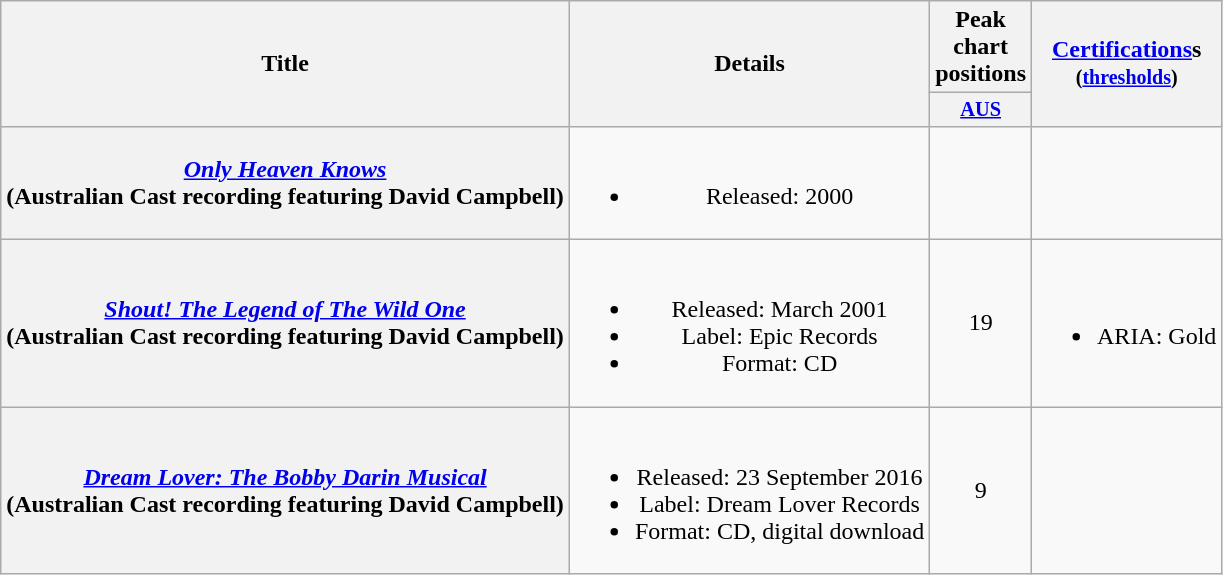<table class="wikitable plainrowheaders" style="text-align:center;" border="1">
<tr>
<th scope="col" rowspan="2">Title</th>
<th scope="col" rowspan="2">Details</th>
<th scope="col" colspan="1">Peak chart positions</th>
<th scope="col" rowspan="2"><a href='#'>Certifications</a>s<br><small>(<a href='#'>thresholds</a>)</small></th>
</tr>
<tr>
<th scope="col" style="width:3em;font-size:85%;"><a href='#'>AUS</a><br></th>
</tr>
<tr>
<th scope="row"><em><a href='#'>Only Heaven Knows</a></em> <br> (Australian Cast recording featuring David Campbell)</th>
<td><br><ul><li>Released: 2000</li></ul></td>
<td></td>
</tr>
<tr>
<th scope="row"><em><a href='#'>Shout! The Legend of The Wild One</a></em> <br> (Australian Cast recording featuring David Campbell)</th>
<td><br><ul><li>Released: March 2001</li><li>Label: Epic Records</li><li>Format: CD</li></ul></td>
<td>19</td>
<td><br><ul><li>ARIA: Gold</li></ul></td>
</tr>
<tr>
<th scope="row"><em><a href='#'>Dream Lover: The Bobby Darin Musical</a></em><br> (Australian Cast recording featuring David Campbell)</th>
<td><br><ul><li>Released: 23 September 2016</li><li>Label: Dream Lover Records</li><li>Format: CD, digital download</li></ul></td>
<td>9</td>
<td></td>
</tr>
</table>
